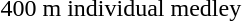<table>
<tr>
<td>400 m individual medley</td>
<td></td>
<td></td>
<td></td>
</tr>
</table>
